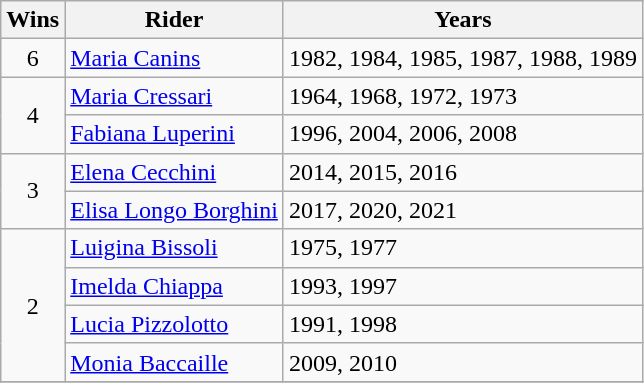<table class="wikitable">
<tr>
<th>Wins</th>
<th>Rider</th>
<th>Years</th>
</tr>
<tr>
<td align=center>6</td>
<td><a href='#'>Maria Canins</a></td>
<td>1982, 1984, 1985, 1987, 1988, 1989</td>
</tr>
<tr>
<td align=center rowspan=2>4</td>
<td><a href='#'>Maria Cressari</a></td>
<td>1964, 1968, 1972, 1973</td>
</tr>
<tr>
<td><a href='#'>Fabiana Luperini</a></td>
<td>1996, 2004, 2006, 2008</td>
</tr>
<tr>
<td align=center rowspan=2>3</td>
<td><a href='#'>Elena Cecchini</a></td>
<td>2014, 2015, 2016</td>
</tr>
<tr>
<td><a href='#'>Elisa Longo Borghini</a></td>
<td>2017, 2020, 2021</td>
</tr>
<tr>
<td align=center rowspan=4>2</td>
<td><a href='#'>Luigina Bissoli</a></td>
<td>1975, 1977</td>
</tr>
<tr>
<td><a href='#'>Imelda Chiappa</a></td>
<td>1993, 1997</td>
</tr>
<tr>
<td><a href='#'>Lucia Pizzolotto</a></td>
<td>1991, 1998</td>
</tr>
<tr>
<td><a href='#'>Monia Baccaille</a></td>
<td>2009, 2010</td>
</tr>
<tr>
</tr>
</table>
